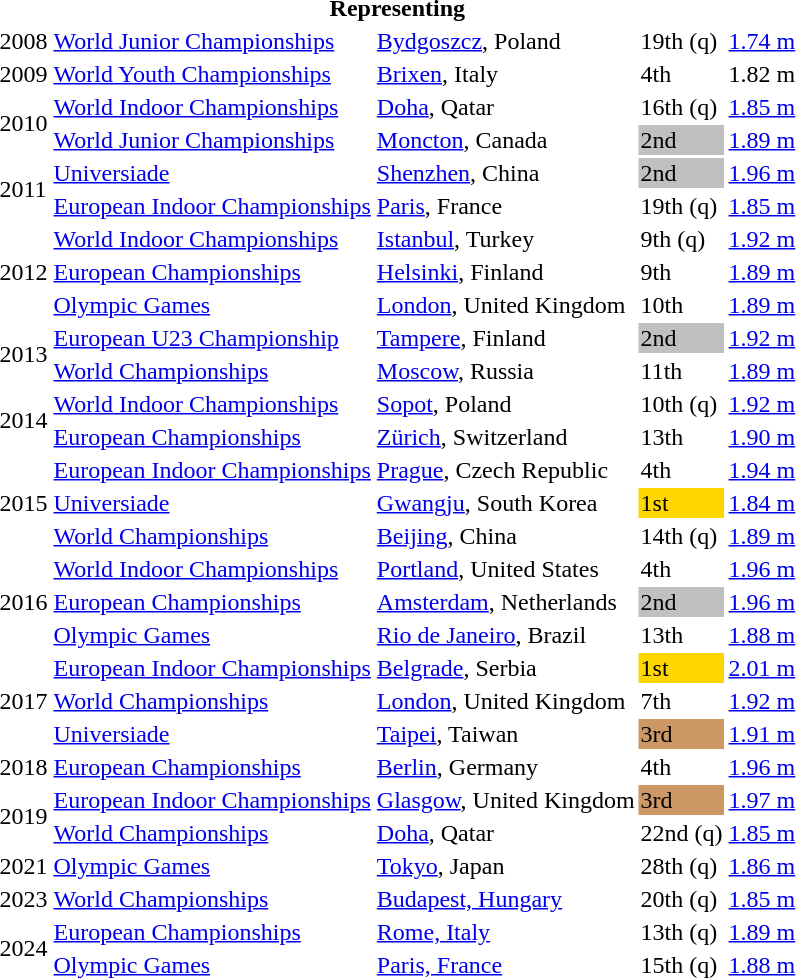<table>
<tr>
<th colspan="5">Representing </th>
</tr>
<tr>
<td>2008</td>
<td><a href='#'>World Junior Championships</a></td>
<td><a href='#'>Bydgoszcz</a>, Poland</td>
<td>19th (q)</td>
<td><a href='#'>1.74 m</a></td>
</tr>
<tr>
<td>2009</td>
<td><a href='#'>World Youth Championships</a></td>
<td><a href='#'>Brixen</a>, Italy</td>
<td>4th</td>
<td>1.82 m</td>
</tr>
<tr>
<td rowspan=2>2010</td>
<td><a href='#'>World Indoor Championships</a></td>
<td><a href='#'>Doha</a>, Qatar</td>
<td>16th (q)</td>
<td><a href='#'>1.85 m</a></td>
</tr>
<tr>
<td><a href='#'>World Junior Championships</a></td>
<td><a href='#'>Moncton</a>, Canada</td>
<td bgcolor="silver">2nd</td>
<td><a href='#'>1.89 m</a></td>
</tr>
<tr>
<td rowspan=2>2011</td>
<td><a href='#'>Universiade</a></td>
<td><a href='#'>Shenzhen</a>, China</td>
<td bgcolor="silver">2nd</td>
<td><a href='#'>1.96 m</a></td>
</tr>
<tr>
<td><a href='#'>European Indoor Championships</a></td>
<td><a href='#'>Paris</a>, France</td>
<td>19th (q)</td>
<td><a href='#'>1.85 m</a></td>
</tr>
<tr>
<td rowspan=3>2012</td>
<td><a href='#'>World Indoor Championships</a></td>
<td><a href='#'>Istanbul</a>, Turkey</td>
<td>9th (q)</td>
<td><a href='#'>1.92 m</a></td>
</tr>
<tr>
<td><a href='#'>European Championships</a></td>
<td><a href='#'>Helsinki</a>, Finland</td>
<td>9th</td>
<td><a href='#'>1.89 m</a></td>
</tr>
<tr>
<td><a href='#'>Olympic Games</a></td>
<td><a href='#'>London</a>, United Kingdom</td>
<td>10th</td>
<td><a href='#'>1.89 m</a></td>
</tr>
<tr>
<td rowspan=2>2013</td>
<td><a href='#'>European U23 Championship</a></td>
<td><a href='#'>Tampere</a>, Finland</td>
<td bgcolor=silver>2nd</td>
<td><a href='#'>1.92 m</a></td>
</tr>
<tr>
<td><a href='#'>World Championships</a></td>
<td><a href='#'>Moscow</a>, Russia</td>
<td>11th</td>
<td><a href='#'>1.89 m</a></td>
</tr>
<tr>
<td rowspan=2>2014</td>
<td><a href='#'>World Indoor Championships</a></td>
<td><a href='#'>Sopot</a>, Poland</td>
<td>10th (q)</td>
<td><a href='#'>1.92 m</a></td>
</tr>
<tr>
<td><a href='#'>European Championships</a></td>
<td><a href='#'>Zürich</a>, Switzerland</td>
<td>13th</td>
<td><a href='#'>1.90 m</a></td>
</tr>
<tr>
<td rowspan=3>2015</td>
<td><a href='#'>European Indoor Championships</a></td>
<td><a href='#'>Prague</a>, Czech Republic</td>
<td>4th</td>
<td><a href='#'>1.94 m</a></td>
</tr>
<tr>
<td><a href='#'>Universiade</a></td>
<td><a href='#'>Gwangju</a>, South Korea</td>
<td bgcolor=gold>1st</td>
<td><a href='#'>1.84 m</a></td>
</tr>
<tr>
<td><a href='#'>World Championships</a></td>
<td><a href='#'>Beijing</a>, China</td>
<td>14th (q)</td>
<td><a href='#'>1.89 m</a></td>
</tr>
<tr>
<td rowspan=3>2016</td>
<td><a href='#'>World Indoor Championships</a></td>
<td><a href='#'>Portland</a>, United States</td>
<td>4th</td>
<td><a href='#'>1.96 m</a></td>
</tr>
<tr>
<td><a href='#'>European Championships</a></td>
<td><a href='#'>Amsterdam</a>, Netherlands</td>
<td bgcolor=silver>2nd</td>
<td><a href='#'>1.96 m</a></td>
</tr>
<tr>
<td><a href='#'>Olympic Games</a></td>
<td><a href='#'>Rio de Janeiro</a>, Brazil</td>
<td>13th</td>
<td><a href='#'>1.88 m</a></td>
</tr>
<tr>
<td rowspan=3>2017</td>
<td><a href='#'>European Indoor Championships</a></td>
<td><a href='#'>Belgrade</a>, Serbia</td>
<td bgcolor=gold>1st</td>
<td><a href='#'>2.01 m</a></td>
</tr>
<tr>
<td><a href='#'>World Championships</a></td>
<td><a href='#'>London</a>, United Kingdom</td>
<td>7th</td>
<td><a href='#'>1.92 m</a></td>
</tr>
<tr>
<td><a href='#'>Universiade</a></td>
<td><a href='#'>Taipei</a>, Taiwan</td>
<td bgcolor="cc9966">3rd</td>
<td><a href='#'>1.91 m</a></td>
</tr>
<tr>
<td>2018</td>
<td><a href='#'>European Championships</a></td>
<td><a href='#'>Berlin</a>, Germany</td>
<td>4th</td>
<td><a href='#'>1.96 m</a></td>
</tr>
<tr>
<td rowspan=2>2019</td>
<td><a href='#'>European Indoor Championships</a></td>
<td><a href='#'>Glasgow</a>, United Kingdom</td>
<td bgcolor="cc9966">3rd</td>
<td><a href='#'>1.97 m</a></td>
</tr>
<tr>
<td><a href='#'>World Championships</a></td>
<td><a href='#'>Doha</a>, Qatar</td>
<td>22nd (q)</td>
<td><a href='#'>1.85 m</a></td>
</tr>
<tr>
<td>2021</td>
<td><a href='#'>Olympic Games</a></td>
<td><a href='#'>Tokyo</a>, Japan</td>
<td>28th (q)</td>
<td><a href='#'>1.86 m</a></td>
</tr>
<tr>
<td>2023</td>
<td><a href='#'>World Championships</a></td>
<td><a href='#'>Budapest, Hungary</a></td>
<td>20th (q)</td>
<td><a href='#'>1.85 m</a></td>
</tr>
<tr>
<td rowspan=2>2024</td>
<td><a href='#'>European Championships</a></td>
<td><a href='#'>Rome, Italy</a></td>
<td>13th (q)</td>
<td><a href='#'>1.89 m</a></td>
</tr>
<tr>
<td><a href='#'>Olympic Games</a></td>
<td><a href='#'>Paris, France</a></td>
<td>15th (q)</td>
<td><a href='#'>1.88 m</a></td>
</tr>
</table>
